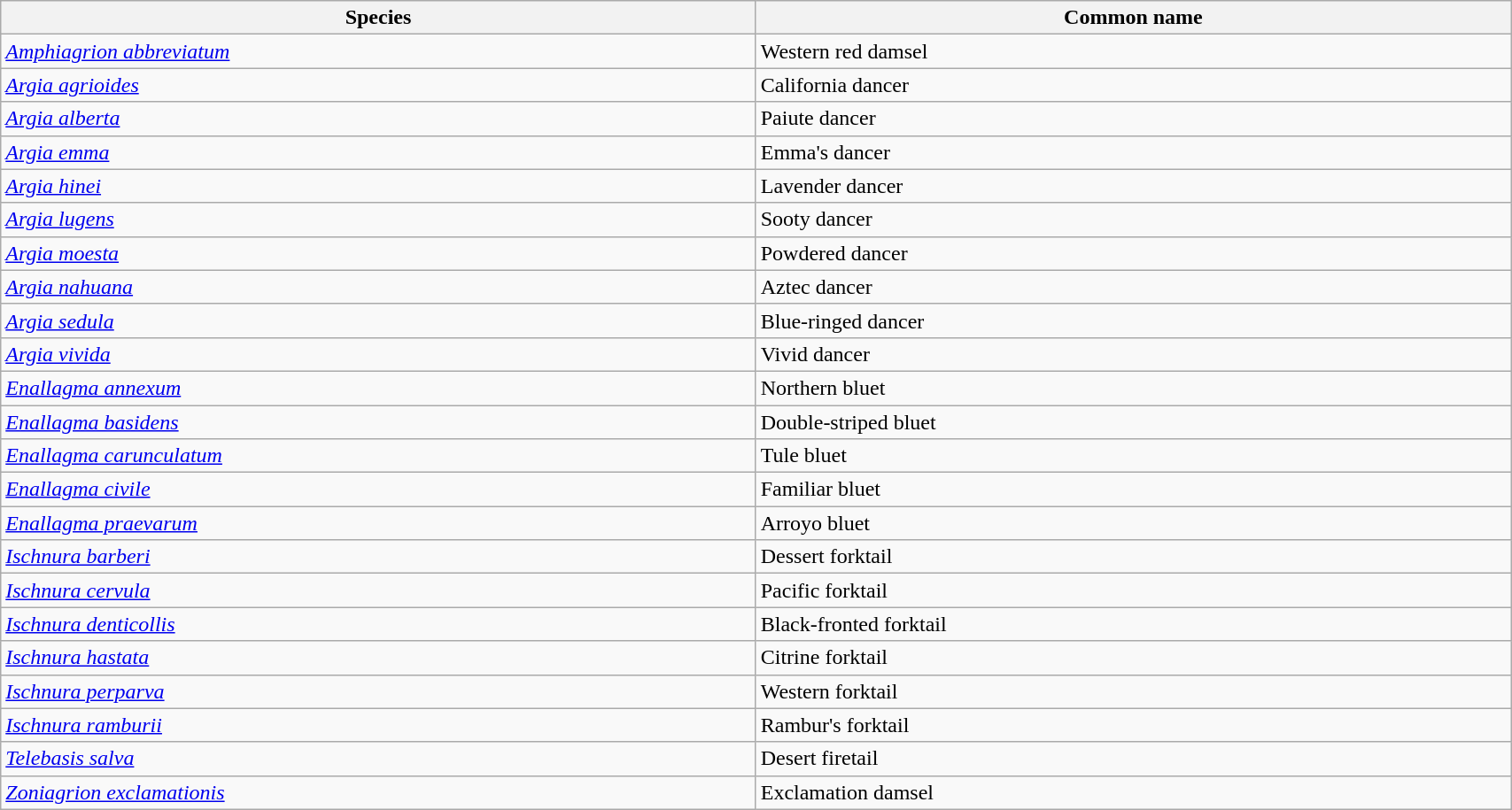<table width=90% class="wikitable">
<tr>
<th width=25%>Species</th>
<th width=25%>Common name</th>
</tr>
<tr>
<td><em><a href='#'>Amphiagrion abbreviatum</a></em></td>
<td>Western red damsel</td>
</tr>
<tr>
<td><em><a href='#'>Argia agrioides</a></em></td>
<td>California dancer</td>
</tr>
<tr>
<td><em><a href='#'>Argia alberta</a></em></td>
<td>Paiute dancer</td>
</tr>
<tr>
<td><em><a href='#'>Argia emma</a></em></td>
<td>Emma's dancer</td>
</tr>
<tr>
<td><em><a href='#'>Argia hinei</a></em></td>
<td>Lavender dancer</td>
</tr>
<tr>
<td><em><a href='#'>Argia lugens</a></em></td>
<td>Sooty dancer</td>
</tr>
<tr>
<td><em><a href='#'>Argia moesta</a></em></td>
<td>Powdered dancer</td>
</tr>
<tr>
<td><em><a href='#'>Argia nahuana</a></em></td>
<td>Aztec dancer</td>
</tr>
<tr>
<td><em><a href='#'>Argia sedula</a></em></td>
<td>Blue-ringed dancer</td>
</tr>
<tr>
<td><em><a href='#'>Argia vivida</a></em></td>
<td>Vivid dancer</td>
</tr>
<tr>
<td><em><a href='#'>Enallagma annexum</a></em></td>
<td>Northern bluet</td>
</tr>
<tr>
<td><em><a href='#'>Enallagma basidens</a></em></td>
<td>Double-striped bluet</td>
</tr>
<tr>
<td><em><a href='#'>Enallagma carunculatum</a></em></td>
<td>Tule bluet</td>
</tr>
<tr>
<td><em><a href='#'>Enallagma civile</a></em></td>
<td>Familiar bluet</td>
</tr>
<tr>
<td><em><a href='#'>Enallagma praevarum</a></em></td>
<td>Arroyo bluet</td>
</tr>
<tr>
<td><em><a href='#'>Ischnura barberi</a></em></td>
<td>Dessert forktail</td>
</tr>
<tr>
<td><em><a href='#'>Ischnura cervula</a></em></td>
<td>Pacific forktail</td>
</tr>
<tr>
<td><em><a href='#'>Ischnura denticollis</a></em></td>
<td>Black-fronted forktail</td>
</tr>
<tr>
<td><em><a href='#'>Ischnura hastata</a></em></td>
<td>Citrine forktail</td>
</tr>
<tr>
<td><em><a href='#'>Ischnura perparva</a></em></td>
<td>Western forktail</td>
</tr>
<tr>
<td><em><a href='#'>Ischnura ramburii</a></em></td>
<td>Rambur's forktail</td>
</tr>
<tr>
<td><em><a href='#'>Telebasis salva</a></em></td>
<td>Desert firetail</td>
</tr>
<tr>
<td><em><a href='#'>Zoniagrion exclamationis</a></em></td>
<td>Exclamation damsel</td>
</tr>
</table>
